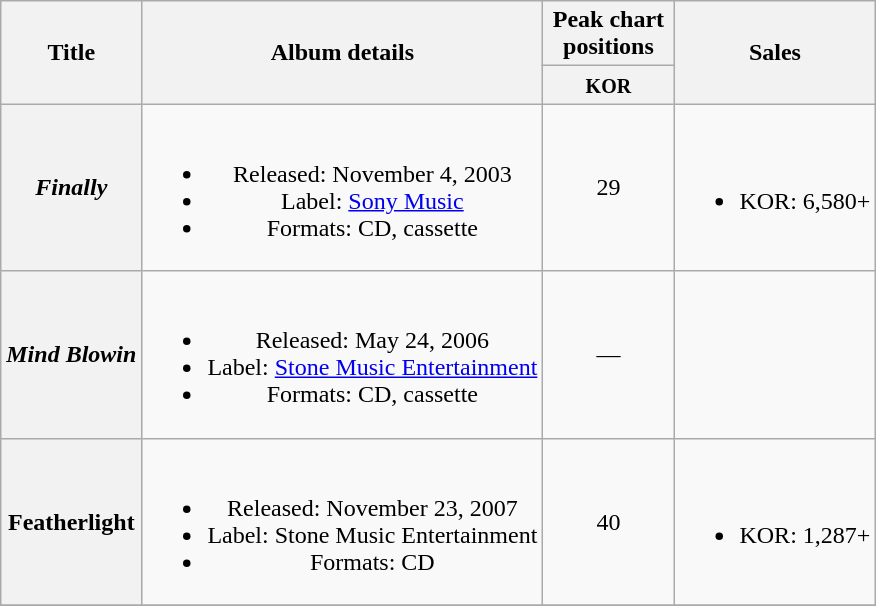<table class="wikitable plainrowheaders" style="text-align:center;">
<tr>
<th scope="col" rowspan="2">Title</th>
<th scope="col" rowspan="2">Album details</th>
<th scope="col" colspan="1" style="width:5em;">Peak chart positions</th>
<th scope="col" rowspan="2">Sales</th>
</tr>
<tr>
<th><small>KOR</small><br></th>
</tr>
<tr>
<th scope="row"><em>Finally</em></th>
<td><br><ul><li>Released: November 4, 2003</li><li>Label: <a href='#'>Sony Music</a></li><li>Formats: CD, cassette</li></ul></td>
<td>29</td>
<td><br><ul><li>KOR: 6,580+</li></ul></td>
</tr>
<tr>
<th scope="row"><em>Mind Blowin<strong></th>
<td><br><ul><li>Released: May 24, 2006</li><li>Label: <a href='#'>Stone Music Entertainment</a></li><li>Formats: CD, cassette</li></ul></td>
<td>—</td>
<td></td>
</tr>
<tr>
<th scope="row"></em>Featherlight<em></th>
<td><br><ul><li>Released: November 23, 2007</li><li>Label: Stone Music Entertainment</li><li>Formats: CD</li></ul></td>
<td>40</td>
<td><br><ul><li>KOR: 1,287+</li></ul></td>
</tr>
<tr>
</tr>
</table>
